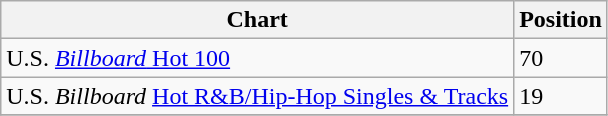<table class="wikitable">
<tr>
<th align="left">Chart</th>
<th align="left">Position</th>
</tr>
<tr>
<td align="left">U.S. <a href='#'><em>Billboard</em> Hot 100</a></td>
<td align="left">70</td>
</tr>
<tr>
<td align="left">U.S. <em>Billboard</em> <a href='#'>Hot R&B/Hip-Hop Singles & Tracks</a></td>
<td align="left">19</td>
</tr>
<tr>
</tr>
</table>
